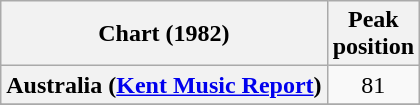<table class="wikitable sortable plainrowheaders" style="text-align:center">
<tr>
<th scope="col">Chart (1982)</th>
<th scope="col">Peak<br>position</th>
</tr>
<tr>
<th scope="row">Australia (<a href='#'>Kent Music Report</a>)</th>
<td>81</td>
</tr>
<tr>
</tr>
<tr>
</tr>
<tr>
</tr>
<tr>
</tr>
<tr>
</tr>
</table>
